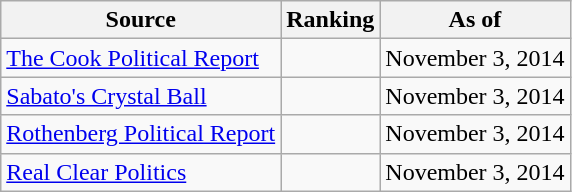<table class="wikitable" style="text-align:center">
<tr>
<th>Source</th>
<th>Ranking</th>
<th>As of</th>
</tr>
<tr>
<td align=left><a href='#'>The Cook Political Report</a></td>
<td></td>
<td>November 3, 2014</td>
</tr>
<tr>
<td align=left><a href='#'>Sabato's Crystal Ball</a></td>
<td></td>
<td>November 3, 2014</td>
</tr>
<tr>
<td align=left><a href='#'>Rothenberg Political Report</a></td>
<td></td>
<td>November 3, 2014</td>
</tr>
<tr>
<td align=left><a href='#'>Real Clear Politics</a></td>
<td></td>
<td>November 3, 2014</td>
</tr>
</table>
